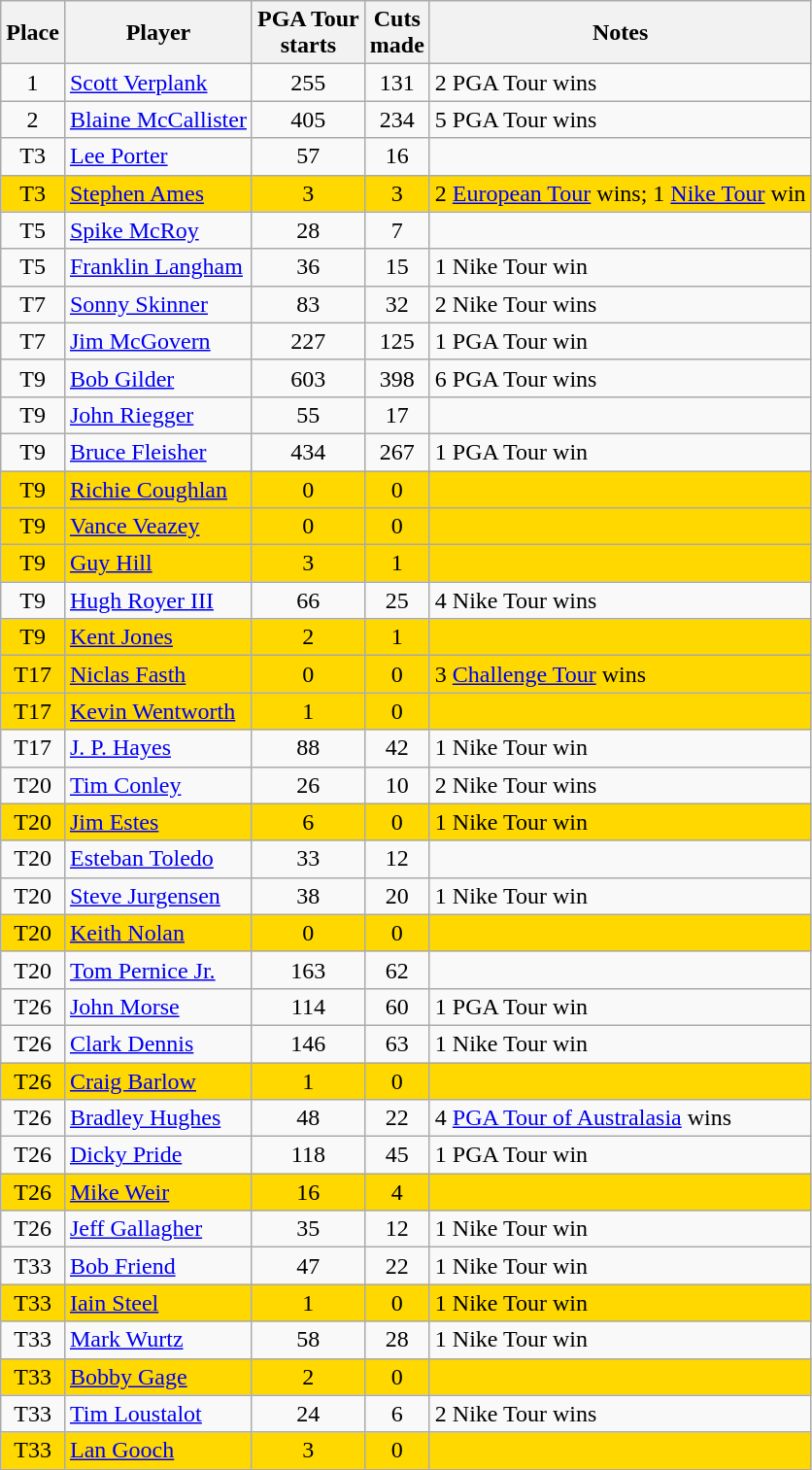<table class="wikitable sortable" style="text-align:center">
<tr>
<th>Place</th>
<th>Player</th>
<th>PGA Tour<br>starts</th>
<th>Cuts<br>made</th>
<th>Notes</th>
</tr>
<tr>
<td>1</td>
<td align=left> <a href='#'>Scott Verplank</a></td>
<td>255</td>
<td>131</td>
<td align=left>2 PGA Tour wins</td>
</tr>
<tr>
<td>2</td>
<td align=left> <a href='#'>Blaine McCallister</a></td>
<td>405</td>
<td>234</td>
<td align=left>5 PGA Tour wins</td>
</tr>
<tr>
<td>T3</td>
<td align=left> <a href='#'>Lee Porter</a></td>
<td>57</td>
<td>16</td>
<td align=left></td>
</tr>
<tr style="background:#FFD800;">
<td>T3</td>
<td align=left> <a href='#'>Stephen Ames</a></td>
<td>3</td>
<td>3</td>
<td align=left>2 <a href='#'>European Tour</a> wins; 1 <a href='#'>Nike Tour</a> win</td>
</tr>
<tr>
<td>T5</td>
<td align=left> <a href='#'>Spike McRoy</a></td>
<td>28</td>
<td>7</td>
<td align=left></td>
</tr>
<tr>
<td>T5</td>
<td align=left> <a href='#'>Franklin Langham</a></td>
<td>36</td>
<td>15</td>
<td align=left>1 Nike Tour win</td>
</tr>
<tr>
<td>T7</td>
<td align=left> <a href='#'>Sonny Skinner</a></td>
<td>83</td>
<td>32</td>
<td align=left>2 Nike Tour wins</td>
</tr>
<tr>
<td>T7</td>
<td align=left> <a href='#'>Jim McGovern</a></td>
<td>227</td>
<td>125</td>
<td align=left>1 PGA Tour win</td>
</tr>
<tr>
<td>T9</td>
<td align=left> <a href='#'>Bob Gilder</a></td>
<td>603</td>
<td>398</td>
<td align=left>6 PGA Tour wins</td>
</tr>
<tr>
<td>T9</td>
<td align=left> <a href='#'>John Riegger</a></td>
<td>55</td>
<td>17</td>
<td align=left></td>
</tr>
<tr>
<td>T9</td>
<td align=left> <a href='#'>Bruce Fleisher</a></td>
<td>434</td>
<td>267</td>
<td align=left>1 PGA Tour win</td>
</tr>
<tr style="background:#FFD800;">
<td>T9</td>
<td align=left> <a href='#'>Richie Coughlan</a></td>
<td>0</td>
<td>0</td>
<td align=left></td>
</tr>
<tr style="background:#FFD800;">
<td>T9</td>
<td align=left> <a href='#'>Vance Veazey</a></td>
<td>0</td>
<td>0</td>
<td align=left></td>
</tr>
<tr style="background:#FFD800;">
<td>T9</td>
<td align=left> <a href='#'>Guy Hill</a></td>
<td>3</td>
<td>1</td>
<td align=left></td>
</tr>
<tr>
<td>T9</td>
<td align=left> <a href='#'>Hugh Royer III</a></td>
<td>66</td>
<td>25</td>
<td align=left>4 Nike Tour wins</td>
</tr>
<tr style="background:#FFD800;">
<td>T9</td>
<td align=left> <a href='#'>Kent Jones</a></td>
<td>2</td>
<td>1</td>
<td align=left></td>
</tr>
<tr style="background:#FFD800;">
<td>T17</td>
<td align=left> <a href='#'>Niclas Fasth</a></td>
<td>0</td>
<td>0</td>
<td align=left>3 <a href='#'>Challenge Tour</a> wins</td>
</tr>
<tr style="background:#FFD800;">
<td>T17</td>
<td align=left> <a href='#'>Kevin Wentworth</a></td>
<td>1</td>
<td>0</td>
<td align=left></td>
</tr>
<tr>
<td>T17</td>
<td align=left> <a href='#'>J. P. Hayes</a></td>
<td>88</td>
<td>42</td>
<td align=left>1 Nike Tour win</td>
</tr>
<tr>
<td>T20</td>
<td align=left> <a href='#'>Tim Conley</a></td>
<td>26</td>
<td>10</td>
<td align=left>2 Nike Tour wins</td>
</tr>
<tr style="background:#FFD800;">
<td>T20</td>
<td align=left> <a href='#'>Jim Estes</a></td>
<td>6</td>
<td>0</td>
<td align=left>1 Nike Tour win</td>
</tr>
<tr>
<td>T20</td>
<td align=left> <a href='#'>Esteban Toledo</a></td>
<td>33</td>
<td>12</td>
<td align=left></td>
</tr>
<tr>
<td>T20</td>
<td align=left> <a href='#'>Steve Jurgensen</a></td>
<td>38</td>
<td>20</td>
<td align=left>1 Nike Tour win</td>
</tr>
<tr style="background:#FFD800;">
<td>T20</td>
<td align=left> <a href='#'>Keith Nolan</a></td>
<td>0</td>
<td>0</td>
<td align=left></td>
</tr>
<tr>
<td>T20</td>
<td align=left> <a href='#'>Tom Pernice Jr.</a></td>
<td>163</td>
<td>62</td>
<td align=left></td>
</tr>
<tr>
<td>T26</td>
<td align=left> <a href='#'>John Morse</a></td>
<td>114</td>
<td>60</td>
<td align=left>1 PGA Tour win</td>
</tr>
<tr>
<td>T26</td>
<td align=left> <a href='#'>Clark Dennis</a></td>
<td>146</td>
<td>63</td>
<td align=left>1 Nike Tour win</td>
</tr>
<tr style="background:#FFD800;">
<td>T26</td>
<td align=left> <a href='#'>Craig Barlow</a></td>
<td>1</td>
<td>0</td>
<td align=left></td>
</tr>
<tr>
<td>T26</td>
<td align=left> <a href='#'>Bradley Hughes</a></td>
<td>48</td>
<td>22</td>
<td align=left>4 <a href='#'>PGA Tour of Australasia</a> wins</td>
</tr>
<tr>
<td>T26</td>
<td align=left> <a href='#'>Dicky Pride</a></td>
<td>118</td>
<td>45</td>
<td align=left>1 PGA Tour win</td>
</tr>
<tr style="background:#FFD800;">
<td>T26</td>
<td align=left> <a href='#'>Mike Weir</a></td>
<td>16</td>
<td>4</td>
<td align=left></td>
</tr>
<tr>
<td>T26</td>
<td align=left> <a href='#'>Jeff Gallagher</a></td>
<td>35</td>
<td>12</td>
<td align=left>1 Nike Tour win</td>
</tr>
<tr>
<td>T33</td>
<td align=left> <a href='#'>Bob Friend</a></td>
<td>47</td>
<td>22</td>
<td align=left>1 Nike Tour win</td>
</tr>
<tr style="background:#FFD800;">
<td>T33</td>
<td align=left> <a href='#'>Iain Steel</a></td>
<td>1</td>
<td>0</td>
<td align=left>1 Nike Tour win</td>
</tr>
<tr>
<td>T33</td>
<td align=left> <a href='#'>Mark Wurtz</a></td>
<td>58</td>
<td>28</td>
<td align=left>1 Nike Tour win</td>
</tr>
<tr style="background:#FFD800;">
<td>T33</td>
<td align=left> <a href='#'>Bobby Gage</a></td>
<td>2</td>
<td>0</td>
<td align=left></td>
</tr>
<tr>
<td>T33</td>
<td align=left> <a href='#'>Tim Loustalot</a></td>
<td>24</td>
<td>6</td>
<td align=left>2 Nike Tour wins</td>
</tr>
<tr style="background:#FFD800;">
<td>T33</td>
<td align=left> <a href='#'>Lan Gooch</a></td>
<td>3</td>
<td>0</td>
<td align=left></td>
</tr>
</table>
